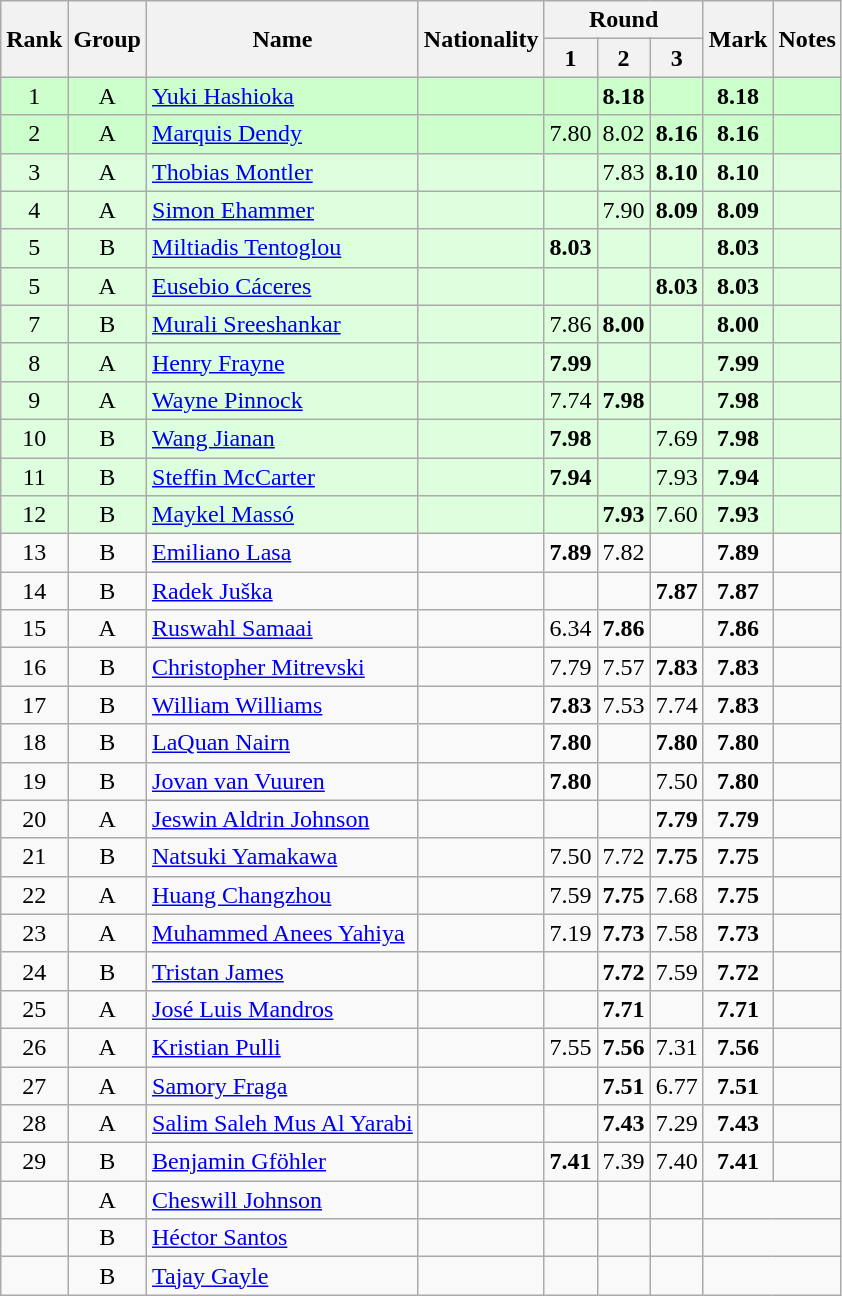<table class="wikitable sortable" style="text-align:center">
<tr>
<th rowspan=2>Rank</th>
<th rowspan=2>Group</th>
<th rowspan=2>Name</th>
<th rowspan=2>Nationality</th>
<th colspan=3>Round</th>
<th rowspan=2>Mark</th>
<th rowspan=2>Notes</th>
</tr>
<tr>
<th>1</th>
<th>2</th>
<th>3</th>
</tr>
<tr bgcolor=ccffcc>
<td>1</td>
<td>A</td>
<td align=left><a href='#'>Yuki Hashioka</a></td>
<td align=left></td>
<td></td>
<td><strong>8.18</strong></td>
<td></td>
<td><strong>8.18</strong></td>
<td></td>
</tr>
<tr bgcolor=ccffcc>
<td>2</td>
<td>A</td>
<td align=left><a href='#'>Marquis Dendy</a></td>
<td align=left></td>
<td>7.80</td>
<td>8.02</td>
<td><strong>8.16</strong></td>
<td><strong>8.16</strong></td>
<td></td>
</tr>
<tr bgcolor=ddffdd>
<td>3</td>
<td>A</td>
<td align=left><a href='#'>Thobias Montler</a></td>
<td align=left></td>
<td></td>
<td>7.83</td>
<td><strong>8.10</strong></td>
<td><strong>8.10</strong></td>
<td></td>
</tr>
<tr bgcolor=ddffdd>
<td>4</td>
<td>A</td>
<td align=left><a href='#'>Simon Ehammer</a></td>
<td align=left></td>
<td></td>
<td>7.90</td>
<td><strong>8.09</strong></td>
<td><strong>8.09</strong></td>
<td></td>
</tr>
<tr bgcolor=ddffdd>
<td>5</td>
<td>B</td>
<td align=left><a href='#'>Miltiadis Tentoglou</a></td>
<td align=left></td>
<td><strong>8.03</strong></td>
<td></td>
<td></td>
<td><strong>8.03</strong></td>
<td></td>
</tr>
<tr bgcolor=ddffdd>
<td>5</td>
<td>A</td>
<td align=left><a href='#'>Eusebio Cáceres</a></td>
<td align=left></td>
<td></td>
<td></td>
<td><strong>8.03</strong></td>
<td><strong>8.03</strong></td>
<td></td>
</tr>
<tr bgcolor=ddffdd>
<td>7</td>
<td>B</td>
<td align=left><a href='#'>Murali Sreeshankar</a></td>
<td align=left></td>
<td>7.86</td>
<td><strong>8.00</strong></td>
<td></td>
<td><strong>8.00</strong></td>
<td></td>
</tr>
<tr bgcolor=ddffdd>
<td>8</td>
<td>A</td>
<td align=left><a href='#'>Henry Frayne</a></td>
<td align=left></td>
<td><strong>7.99</strong></td>
<td></td>
<td></td>
<td><strong>7.99</strong></td>
<td></td>
</tr>
<tr bgcolor=ddffdd>
<td>9</td>
<td>A</td>
<td align=left><a href='#'>Wayne Pinnock</a></td>
<td align=left></td>
<td>7.74</td>
<td><strong>7.98</strong></td>
<td></td>
<td><strong>7.98</strong></td>
<td></td>
</tr>
<tr bgcolor=ddffdd>
<td>10</td>
<td>B</td>
<td align=left><a href='#'>Wang Jianan</a></td>
<td align=left></td>
<td><strong>7.98</strong></td>
<td></td>
<td>7.69</td>
<td><strong>7.98</strong></td>
<td></td>
</tr>
<tr bgcolor=ddffdd>
<td>11</td>
<td>B</td>
<td align=left><a href='#'>Steffin McCarter</a></td>
<td align=left></td>
<td><strong>7.94</strong></td>
<td></td>
<td>7.93</td>
<td><strong>7.94</strong></td>
<td></td>
</tr>
<tr bgcolor=ddffdd>
<td>12</td>
<td>B</td>
<td align=left><a href='#'>Maykel Massó</a></td>
<td align=left></td>
<td></td>
<td><strong>7.93</strong></td>
<td>7.60</td>
<td><strong>7.93</strong></td>
<td></td>
</tr>
<tr>
<td>13</td>
<td>B</td>
<td align=left><a href='#'>Emiliano Lasa</a></td>
<td align=left></td>
<td><strong>7.89</strong></td>
<td>7.82</td>
<td></td>
<td><strong>7.89</strong></td>
<td></td>
</tr>
<tr>
<td>14</td>
<td>B</td>
<td align=left><a href='#'>Radek Juška</a></td>
<td align=left></td>
<td></td>
<td></td>
<td><strong>7.87</strong></td>
<td><strong>7.87</strong></td>
<td></td>
</tr>
<tr>
<td>15</td>
<td>A</td>
<td align=left><a href='#'>Ruswahl Samaai</a></td>
<td align=left></td>
<td>6.34</td>
<td><strong>7.86</strong></td>
<td></td>
<td><strong>7.86</strong></td>
<td></td>
</tr>
<tr>
<td>16</td>
<td>B</td>
<td align=left><a href='#'>Christopher Mitrevski</a></td>
<td align=left></td>
<td>7.79</td>
<td>7.57</td>
<td><strong>7.83</strong></td>
<td><strong>7.83</strong></td>
<td></td>
</tr>
<tr>
<td>17</td>
<td>B</td>
<td align=left><a href='#'>William Williams</a></td>
<td align=left></td>
<td><strong>7.83</strong></td>
<td>7.53</td>
<td>7.74</td>
<td><strong>7.83</strong></td>
<td></td>
</tr>
<tr>
<td>18</td>
<td>B</td>
<td align=left><a href='#'>LaQuan Nairn</a></td>
<td align=left></td>
<td><strong>7.80</strong></td>
<td></td>
<td><strong>7.80</strong></td>
<td><strong>7.80</strong></td>
<td></td>
</tr>
<tr>
<td>19</td>
<td>B</td>
<td align=left><a href='#'>Jovan van Vuuren</a></td>
<td align=left></td>
<td><strong>7.80</strong></td>
<td></td>
<td>7.50</td>
<td><strong>7.80</strong></td>
<td></td>
</tr>
<tr>
<td>20</td>
<td>A</td>
<td align=left><a href='#'>Jeswin Aldrin Johnson</a></td>
<td align=left></td>
<td></td>
<td></td>
<td><strong>7.79</strong></td>
<td><strong>7.79</strong></td>
<td></td>
</tr>
<tr>
<td>21</td>
<td>B</td>
<td align=left><a href='#'>Natsuki Yamakawa</a></td>
<td align=left></td>
<td>7.50</td>
<td>7.72</td>
<td><strong>7.75</strong></td>
<td><strong>7.75</strong></td>
<td></td>
</tr>
<tr>
<td>22</td>
<td>A</td>
<td align=left><a href='#'>Huang Changzhou</a></td>
<td align=left></td>
<td>7.59</td>
<td><strong>7.75</strong></td>
<td>7.68</td>
<td><strong>7.75</strong></td>
<td></td>
</tr>
<tr>
<td>23</td>
<td>A</td>
<td align=left><a href='#'>Muhammed Anees Yahiya</a></td>
<td align=left></td>
<td>7.19</td>
<td><strong>7.73</strong></td>
<td>7.58</td>
<td><strong>7.73</strong></td>
<td></td>
</tr>
<tr>
<td>24</td>
<td>B</td>
<td align=left><a href='#'>Tristan James</a></td>
<td align=left></td>
<td></td>
<td><strong>7.72</strong></td>
<td>7.59</td>
<td><strong>7.72</strong></td>
<td></td>
</tr>
<tr>
<td>25</td>
<td>A</td>
<td align=left><a href='#'>José Luis Mandros</a></td>
<td align=left></td>
<td></td>
<td><strong>7.71</strong></td>
<td></td>
<td><strong>7.71</strong></td>
<td></td>
</tr>
<tr>
<td>26</td>
<td>A</td>
<td align=left><a href='#'>Kristian Pulli</a></td>
<td align=left></td>
<td>7.55</td>
<td><strong>7.56</strong></td>
<td>7.31</td>
<td><strong>7.56</strong></td>
<td></td>
</tr>
<tr>
<td>27</td>
<td>A</td>
<td align=left><a href='#'>Samory Fraga</a></td>
<td align=left></td>
<td></td>
<td><strong>7.51</strong></td>
<td>6.77</td>
<td><strong>7.51</strong></td>
<td></td>
</tr>
<tr>
<td>28</td>
<td>A</td>
<td align=left><a href='#'>Salim Saleh Mus Al Yarabi</a></td>
<td align=left></td>
<td></td>
<td><strong>7.43</strong></td>
<td>7.29</td>
<td><strong>7.43</strong></td>
<td></td>
</tr>
<tr>
<td>29</td>
<td>B</td>
<td align=left><a href='#'>Benjamin Gföhler</a></td>
<td align=left></td>
<td><strong>7.41</strong></td>
<td>7.39</td>
<td>7.40</td>
<td><strong>7.41</strong></td>
<td></td>
</tr>
<tr>
<td></td>
<td>A</td>
<td align=left><a href='#'>Cheswill Johnson</a></td>
<td align=left></td>
<td></td>
<td></td>
<td></td>
<td colspan=2></td>
</tr>
<tr>
<td></td>
<td>B</td>
<td align=left><a href='#'>Héctor Santos</a></td>
<td align=left></td>
<td></td>
<td></td>
<td></td>
<td colspan=2></td>
</tr>
<tr>
<td></td>
<td>B</td>
<td align=left><a href='#'>Tajay Gayle</a></td>
<td align=left></td>
<td></td>
<td></td>
<td></td>
<td colspan=2></td>
</tr>
</table>
